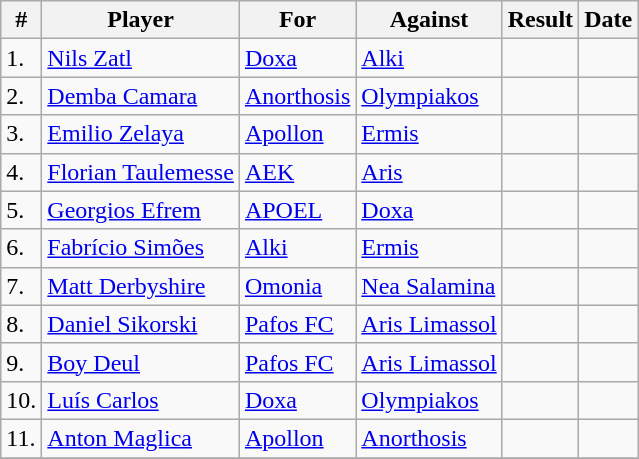<table class="wikitable sortable">
<tr>
<th>#</th>
<th>Player</th>
<th>For</th>
<th>Against</th>
<th align=center>Result</th>
<th>Date</th>
</tr>
<tr>
<td>1.</td>
<td> <a href='#'>Nils Zatl</a></td>
<td><a href='#'>Doxa</a></td>
<td><a href='#'>Alki</a></td>
<td align="center"></td>
<td></td>
</tr>
<tr>
<td>2.</td>
<td> <a href='#'>Demba Camara</a></td>
<td><a href='#'>Anorthosis</a></td>
<td><a href='#'>Olympiakos</a></td>
<td align="center"></td>
<td></td>
</tr>
<tr>
<td>3.</td>
<td> <a href='#'>Emilio Zelaya</a></td>
<td><a href='#'>Apollon</a></td>
<td><a href='#'>Ermis</a></td>
<td align="center"></td>
<td></td>
</tr>
<tr>
<td>4.</td>
<td> <a href='#'>Florian Taulemesse</a></td>
<td><a href='#'>AEK</a></td>
<td><a href='#'>Aris</a></td>
<td align="center"></td>
<td></td>
</tr>
<tr>
<td>5.</td>
<td> <a href='#'>Georgios Efrem</a></td>
<td><a href='#'>APOEL</a></td>
<td><a href='#'>Doxa</a></td>
<td align="center"></td>
<td></td>
</tr>
<tr>
<td>6.</td>
<td> <a href='#'>Fabrício Simões</a></td>
<td><a href='#'>Alki</a></td>
<td><a href='#'>Ermis</a></td>
<td align="center"></td>
<td></td>
</tr>
<tr>
<td>7.</td>
<td> <a href='#'>Matt Derbyshire</a></td>
<td><a href='#'>Omonia</a></td>
<td><a href='#'>Nea Salamina</a></td>
<td align="center"></td>
<td></td>
</tr>
<tr>
<td>8.</td>
<td> <a href='#'>Daniel Sikorski</a></td>
<td><a href='#'>Pafos FC</a></td>
<td><a href='#'>Aris Limassol</a></td>
<td align="center"></td>
<td></td>
</tr>
<tr>
<td>9.</td>
<td> <a href='#'>Boy Deul</a></td>
<td><a href='#'>Pafos FC</a></td>
<td><a href='#'>Aris Limassol</a></td>
<td align="center"></td>
<td></td>
</tr>
<tr>
<td>10.</td>
<td> <a href='#'>Luís Carlos</a></td>
<td><a href='#'>Doxa</a></td>
<td><a href='#'>Olympiakos</a></td>
<td align="center"></td>
<td></td>
</tr>
<tr>
<td>11.</td>
<td> <a href='#'>Anton Maglica</a></td>
<td><a href='#'>Apollon</a></td>
<td><a href='#'>Anorthosis</a></td>
<td align="center"></td>
<td></td>
</tr>
<tr>
</tr>
</table>
